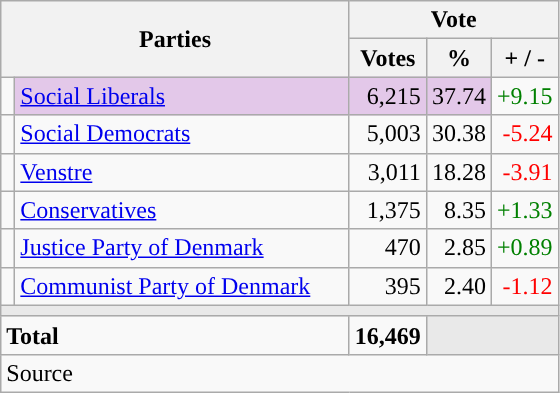<table class="wikitable" style="text-align:right;">
<tr>
<th style="text-align:centre;" rowspan="2" colspan="2" width="225">Parties</th>
<th colspan="3">Vote</th>
</tr>
<tr>
<th width="15">Votes</th>
<th width="15">%</th>
<th width="15">+ / -</th>
</tr>
<tr>
<td width="2" style="color:inherit;background:"></td>
<td bgcolor=#e3c8e9  align="left"><a href='#'>Social Liberals</a></td>
<td bgcolor=#e3c8e9>6,215</td>
<td bgcolor=#e3c8e9>37.74</td>
<td style=color:green;>+9.15</td>
</tr>
<tr>
<td width="2" style="color:inherit;background:"></td>
<td align="left"><a href='#'>Social Democrats</a></td>
<td>5,003</td>
<td>30.38</td>
<td style=color:red;>-5.24</td>
</tr>
<tr>
<td width="2" style="color:inherit;background:"></td>
<td align="left"><a href='#'>Venstre</a></td>
<td>3,011</td>
<td>18.28</td>
<td style=color:red;>-3.91</td>
</tr>
<tr>
<td width="2" style="color:inherit;background:"></td>
<td align="left"><a href='#'>Conservatives</a></td>
<td>1,375</td>
<td>8.35</td>
<td style=color:green;>+1.33</td>
</tr>
<tr>
<td width="2" style="color:inherit;background:"></td>
<td align="left"><a href='#'>Justice Party of Denmark</a></td>
<td>470</td>
<td>2.85</td>
<td style=color:green;>+0.89</td>
</tr>
<tr>
<td width="2" style="color:inherit;background:"></td>
<td align="left"><a href='#'>Communist Party of Denmark</a></td>
<td>395</td>
<td>2.40</td>
<td style=color:red;>-1.12</td>
</tr>
<tr>
<td colspan="7" bgcolor="#E9E9E9"></td>
</tr>
<tr>
<td align="left" colspan="2"><strong>Total</strong></td>
<td><strong>16,469</strong></td>
<td bgcolor="#E9E9E9" colspan="2"></td>
</tr>
<tr>
<td align="left" colspan="6">Source</td>
</tr>
</table>
